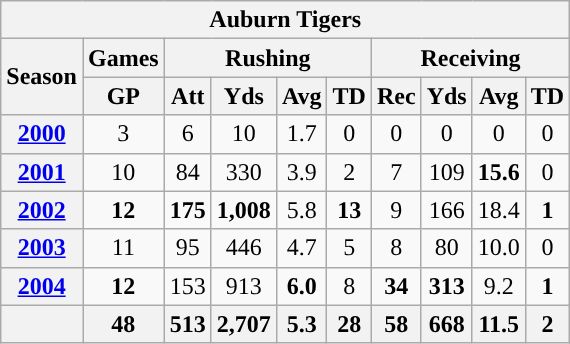<table class="wikitable" style="text-align:center;">
<tr>
<th colspan="15">Auburn Tigers</th>
</tr>
<tr>
<th rowspan="2">Season</th>
<th colspan="1">Games</th>
<th colspan="4">Rushing</th>
<th colspan="4">Receiving</th>
</tr>
<tr>
<th>GP</th>
<th>Att</th>
<th>Yds</th>
<th>Avg</th>
<th>TD</th>
<th>Rec</th>
<th>Yds</th>
<th>Avg</th>
<th>TD</th>
</tr>
<tr>
<th><a href='#'>2000</a></th>
<td>3</td>
<td>6</td>
<td>10</td>
<td>1.7</td>
<td>0</td>
<td>0</td>
<td>0</td>
<td>0</td>
<td>0</td>
</tr>
<tr>
<th><a href='#'>2001</a></th>
<td>10</td>
<td>84</td>
<td>330</td>
<td>3.9</td>
<td>2</td>
<td>7</td>
<td>109</td>
<td><strong>15.6</strong></td>
<td>0</td>
</tr>
<tr>
<th><a href='#'>2002</a></th>
<td><strong>12</strong></td>
<td><strong>175</strong></td>
<td><strong>1,008</strong></td>
<td>5.8</td>
<td><strong>13</strong></td>
<td>9</td>
<td>166</td>
<td>18.4</td>
<td><strong>1</strong></td>
</tr>
<tr>
<th><a href='#'>2003</a></th>
<td>11</td>
<td>95</td>
<td>446</td>
<td>4.7</td>
<td>5</td>
<td>8</td>
<td>80</td>
<td>10.0</td>
<td>0</td>
</tr>
<tr>
<th><a href='#'>2004</a></th>
<td><strong>12</strong></td>
<td>153</td>
<td>913</td>
<td><strong>6.0</strong></td>
<td>8</td>
<td><strong>34</strong></td>
<td><strong>313</strong></td>
<td>9.2</td>
<td><strong>1</strong></td>
</tr>
<tr>
<th></th>
<th>48</th>
<th>513</th>
<th>2,707</th>
<th>5.3</th>
<th>28</th>
<th>58</th>
<th>668</th>
<th>11.5</th>
<th>2</th>
</tr>
</table>
